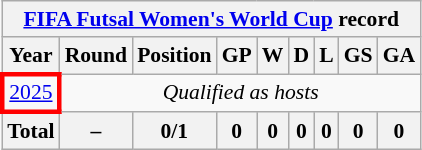<table class="wikitable" style="text-align: center;font-size:90%;">
<tr>
<th colspan=9><a href='#'>FIFA Futsal Women's World Cup</a> record</th>
</tr>
<tr>
<th>Year</th>
<th>Round</th>
<th>Position</th>
<th>GP</th>
<th>W</th>
<th>D</th>
<th>L</th>
<th>GS</th>
<th>GA</th>
</tr>
<tr>
<td style="border: 3px solid red"> <a href='#'>2025</a></td>
<td colspan=8><em>Qualified as hosts</em></td>
</tr>
<tr>
<th><strong>Total</strong></th>
<th>–</th>
<th><strong>0/1</strong></th>
<th><strong>0</strong></th>
<th><strong>0</strong></th>
<th><strong>0</strong></th>
<th><strong>0</strong></th>
<th><strong>0</strong></th>
<th><strong>0</strong></th>
</tr>
</table>
